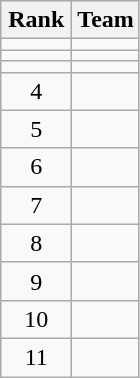<table class="wikitable">
<tr>
<th style="width: 40px;">Rank</th>
<th>Team</th>
</tr>
<tr>
<td style="text-align: center;"></td>
<td></td>
</tr>
<tr>
<td style="text-align: center;"></td>
<td></td>
</tr>
<tr>
<td style="text-align: center;"></td>
<td></td>
</tr>
<tr>
<td style="text-align: center;">4</td>
<td></td>
</tr>
<tr>
<td style="text-align: center;">5</td>
<td></td>
</tr>
<tr>
<td style="text-align: center;">6</td>
<td></td>
</tr>
<tr>
<td style="text-align: center;">7</td>
<td></td>
</tr>
<tr>
<td style="text-align: center;">8</td>
<td></td>
</tr>
<tr>
<td style="text-align: center;">9</td>
<td></td>
</tr>
<tr>
<td style="text-align: center;">10</td>
<td></td>
</tr>
<tr>
<td style="text-align: center;">11</td>
<td></td>
</tr>
</table>
